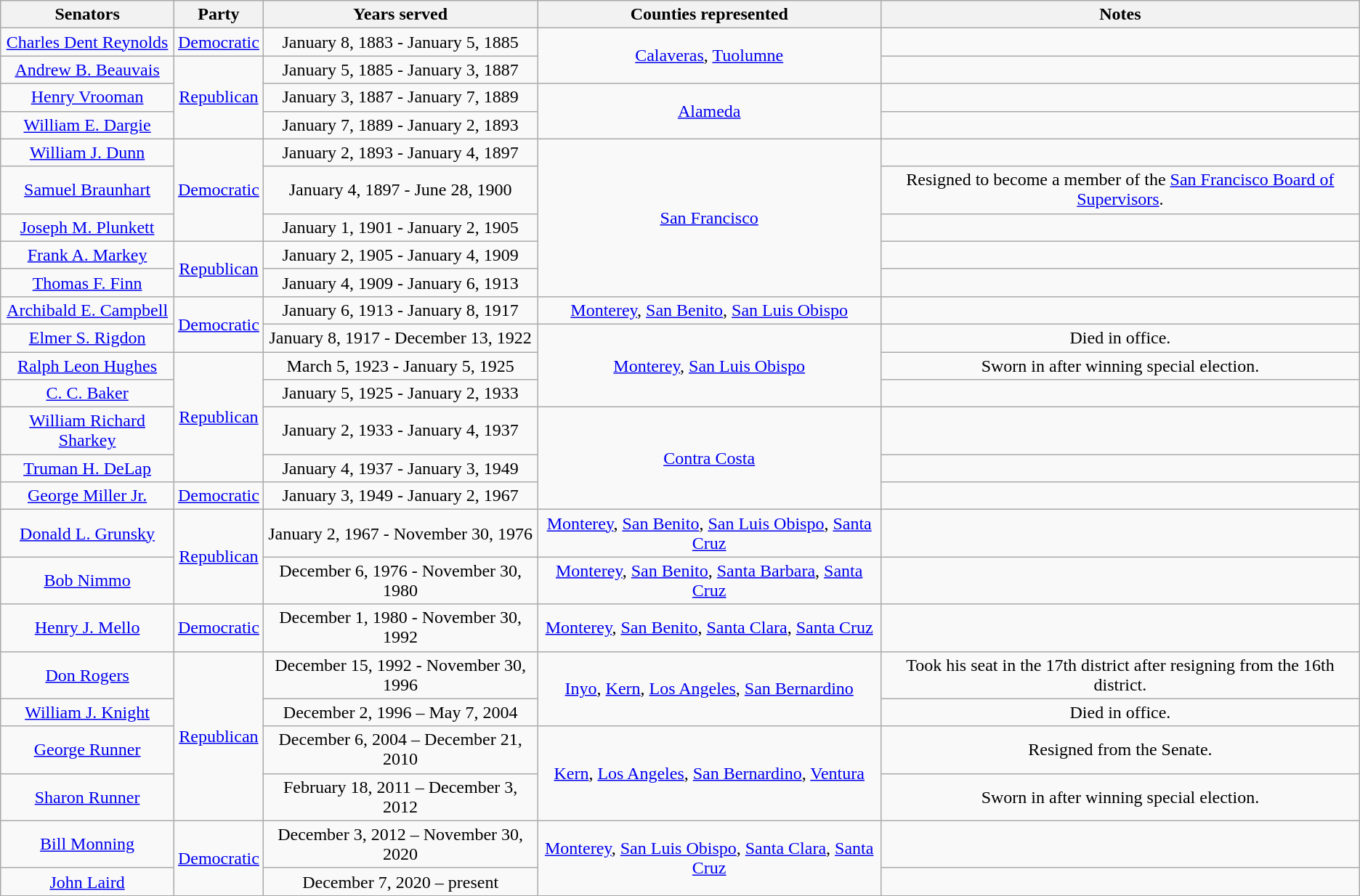<table class=wikitable style="text-align:center">
<tr>
<th>Senators</th>
<th>Party</th>
<th>Years served</th>
<th>Counties represented</th>
<th>Notes</th>
</tr>
<tr>
<td><a href='#'>Charles Dent Reynolds</a></td>
<td><a href='#'>Democratic</a></td>
<td>January 8, 1883 - January 5, 1885</td>
<td rowspan=2><a href='#'>Calaveras</a>, <a href='#'>Tuolumne</a></td>
<td></td>
</tr>
<tr>
<td><a href='#'>Andrew B. Beauvais</a></td>
<td rowspan=3 ><a href='#'>Republican</a></td>
<td>January 5, 1885 - January 3, 1887</td>
<td></td>
</tr>
<tr>
<td><a href='#'>Henry Vrooman</a></td>
<td>January 3, 1887 - January 7, 1889</td>
<td rowspan=2><a href='#'>Alameda</a></td>
<td></td>
</tr>
<tr>
<td><a href='#'>William E. Dargie</a></td>
<td>January 7, 1889 - January 2, 1893</td>
<td></td>
</tr>
<tr>
<td><a href='#'>William J. Dunn</a></td>
<td rowspan=3 ><a href='#'>Democratic</a></td>
<td>January 2, 1893 - January 4, 1897</td>
<td rowspan=5><a href='#'>San Francisco</a></td>
<td></td>
</tr>
<tr>
<td><a href='#'>Samuel Braunhart</a></td>
<td>January 4, 1897 - June 28, 1900</td>
<td>Resigned to become a member of the <a href='#'>San Francisco Board of Supervisors</a>.</td>
</tr>
<tr>
<td><a href='#'>Joseph M. Plunkett</a></td>
<td>January 1, 1901 - January 2, 1905</td>
<td></td>
</tr>
<tr>
<td><a href='#'>Frank A. Markey</a></td>
<td rowspan=2 ><a href='#'>Republican</a></td>
<td>January 2, 1905 - January 4, 1909</td>
<td></td>
</tr>
<tr>
<td><a href='#'>Thomas F. Finn</a></td>
<td>January 4, 1909 - January 6, 1913</td>
<td></td>
</tr>
<tr>
<td><a href='#'>Archibald E. Campbell</a></td>
<td rowspan=2 ><a href='#'>Democratic</a></td>
<td>January 6, 1913 - January 8, 1917</td>
<td><a href='#'>Monterey</a>, <a href='#'>San Benito</a>, <a href='#'>San Luis Obispo</a></td>
<td></td>
</tr>
<tr>
<td><a href='#'>Elmer S. Rigdon</a></td>
<td>January 8, 1917 - December 13, 1922</td>
<td rowspan=3><a href='#'>Monterey</a>, <a href='#'>San Luis Obispo</a></td>
<td>Died in office.</td>
</tr>
<tr>
<td><a href='#'>Ralph Leon Hughes</a></td>
<td rowspan=4 ><a href='#'>Republican</a></td>
<td>March 5, 1923 - January 5, 1925</td>
<td>Sworn in after winning special election.</td>
</tr>
<tr>
<td><a href='#'>C. C. Baker</a></td>
<td>January 5, 1925 - January 2, 1933</td>
<td></td>
</tr>
<tr>
<td><a href='#'>William Richard Sharkey</a></td>
<td>January 2, 1933 - January 4, 1937</td>
<td rowspan=3><a href='#'>Contra Costa</a></td>
<td></td>
</tr>
<tr>
<td><a href='#'>Truman H. DeLap</a></td>
<td>January 4, 1937 - January 3, 1949</td>
<td></td>
</tr>
<tr>
<td><a href='#'>George Miller Jr.</a></td>
<td><a href='#'>Democratic</a></td>
<td>January 3, 1949 - January 2, 1967</td>
<td></td>
</tr>
<tr>
<td><a href='#'>Donald L. Grunsky</a></td>
<td rowspan=2 ><a href='#'>Republican</a></td>
<td>January 2, 1967 - November 30, 1976</td>
<td><a href='#'>Monterey</a>, <a href='#'>San Benito</a>, <a href='#'>San Luis Obispo</a>, <a href='#'>Santa Cruz</a></td>
<td></td>
</tr>
<tr>
<td><a href='#'>Bob Nimmo</a></td>
<td>December 6, 1976 - November 30, 1980</td>
<td rowspan=2><a href='#'>Monterey</a>, <a href='#'>San Benito</a>, <a href='#'>Santa Barbara</a>, <a href='#'>Santa Cruz</a></td>
<td></td>
</tr>
<tr>
<td rowspan=2><a href='#'>Henry J. Mello</a></td>
<td rowspan=2 ><a href='#'>Democratic</a></td>
<td rowspan=2>December 1, 1980 - November 30, 1992</td>
<td rowspan=2></td>
</tr>
<tr>
<td><a href='#'>Monterey</a>, <a href='#'>San Benito</a>, <a href='#'>Santa Clara</a>, <a href='#'>Santa Cruz</a></td>
</tr>
<tr>
<td><a href='#'>Don Rogers</a></td>
<td rowspan=4 ><a href='#'>Republican</a></td>
<td>December 15, 1992 - November 30, 1996</td>
<td rowspan=2><a href='#'>Inyo</a>, <a href='#'>Kern</a>, <a href='#'>Los Angeles</a>, <a href='#'>San Bernardino</a></td>
<td>Took his seat in the 17th district after resigning from the 16th district.</td>
</tr>
<tr>
<td><a href='#'>William J. Knight</a></td>
<td>December 2, 1996 – May 7, 2004</td>
<td>Died in office.</td>
</tr>
<tr>
<td><a href='#'>George Runner</a></td>
<td>December 6, 2004 – December 21, 2010</td>
<td rowspan=2><a href='#'>Kern</a>, <a href='#'>Los Angeles</a>, <a href='#'>San Bernardino</a>, <a href='#'>Ventura</a></td>
<td>Resigned from the Senate.</td>
</tr>
<tr>
<td><a href='#'>Sharon Runner</a></td>
<td>February 18, 2011 – December 3, 2012</td>
<td>Sworn in after winning special election.</td>
</tr>
<tr>
<td><a href='#'>Bill Monning</a></td>
<td rowspan=2 ><a href='#'>Democratic</a></td>
<td>December 3, 2012 – November 30, 2020</td>
<td rowspan=2><a href='#'>Monterey</a>, <a href='#'>San Luis Obispo</a>, <a href='#'>Santa Clara</a>, <a href='#'>Santa Cruz</a></td>
<td></td>
</tr>
<tr>
<td><a href='#'>John Laird</a></td>
<td>December 7, 2020 – present</td>
<td></td>
</tr>
<tr>
</tr>
</table>
